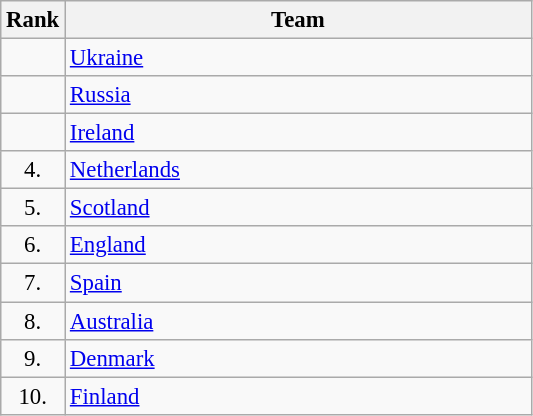<table class="wikitable" style="font-size:95%">
<tr>
<th>Rank</th>
<th align="left" style="width: 20em">Team</th>
</tr>
<tr>
<td align="center"></td>
<td> <a href='#'>Ukraine</a></td>
</tr>
<tr>
<td align="center"></td>
<td> <a href='#'>Russia</a></td>
</tr>
<tr>
<td align="center"></td>
<td> <a href='#'>Ireland</a></td>
</tr>
<tr>
<td rowspan=1 align="center">4.</td>
<td> <a href='#'>Netherlands</a></td>
</tr>
<tr>
<td rowspan=1 align="center">5.</td>
<td> <a href='#'>Scotland</a></td>
</tr>
<tr>
<td rowspan=1 align="center">6.</td>
<td> <a href='#'>England</a></td>
</tr>
<tr>
<td rowspan=1 align="center">7.</td>
<td> <a href='#'>Spain</a></td>
</tr>
<tr>
<td rowspan=1 align="center">8.</td>
<td> <a href='#'>Australia</a></td>
</tr>
<tr>
<td rowspan=1 align="center">9.</td>
<td> <a href='#'>Denmark</a></td>
</tr>
<tr>
<td rowspan=1 align="center">10.</td>
<td> <a href='#'>Finland</a></td>
</tr>
</table>
